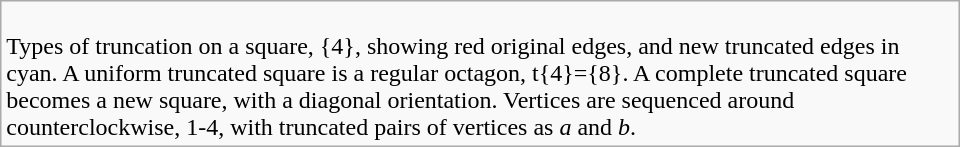<table class=wikitable width=640>
<tr>
<td><br>Types of truncation on a square, {4}, showing red original edges, and new truncated edges in cyan. A uniform truncated square is a regular octagon, t{4}={8}. A complete truncated square becomes a new square, with a diagonal orientation. Vertices are sequenced around counterclockwise, 1-4, with truncated pairs of vertices as <em>a</em> and <em>b</em>.</td>
</tr>
</table>
